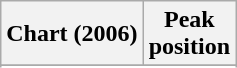<table class="wikitable">
<tr>
<th>Chart (2006)</th>
<th>Peak<br>position</th>
</tr>
<tr>
</tr>
<tr>
</tr>
</table>
